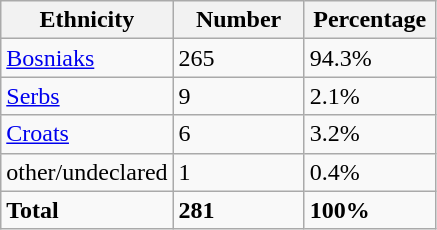<table class="wikitable">
<tr>
<th width="100px">Ethnicity</th>
<th width="80px">Number</th>
<th width="80px">Percentage</th>
</tr>
<tr>
<td><a href='#'>Bosniaks</a></td>
<td>265</td>
<td>94.3%</td>
</tr>
<tr>
<td><a href='#'>Serbs</a></td>
<td>9</td>
<td>2.1%</td>
</tr>
<tr>
<td><a href='#'>Croats</a></td>
<td>6</td>
<td>3.2%</td>
</tr>
<tr>
<td>other/undeclared</td>
<td>1</td>
<td>0.4%</td>
</tr>
<tr>
<td><strong>Total</strong></td>
<td><strong>281</strong></td>
<td><strong>100%</strong></td>
</tr>
</table>
